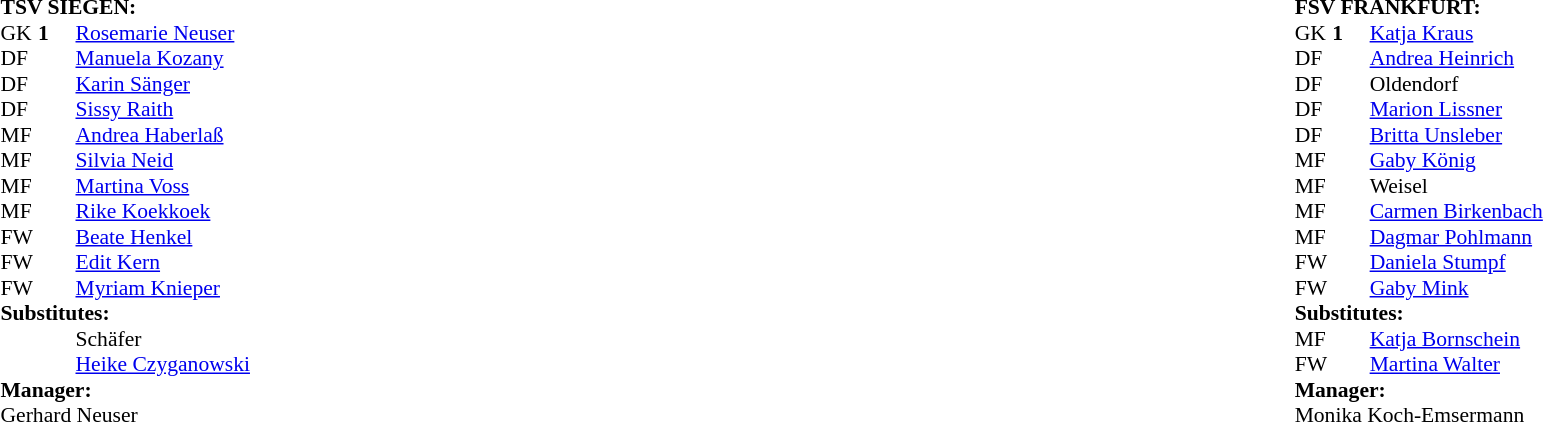<table width="100%">
<tr>
<td valign="top" width="50%"><br><table style="font-size: 90%" cellspacing="0" cellpadding="0">
<tr>
<td colspan="4"><strong>TSV SIEGEN:</strong></td>
</tr>
<tr>
<th width="25"></th>
<th width="25"></th>
</tr>
<tr>
<td>GK</td>
<td><strong>1</strong></td>
<td> <a href='#'>Rosemarie Neuser</a></td>
</tr>
<tr>
<td>DF</td>
<td><strong></strong></td>
<td> <a href='#'>Manuela Kozany</a></td>
</tr>
<tr>
<td>DF</td>
<td><strong></strong></td>
<td> <a href='#'>Karin Sänger</a></td>
</tr>
<tr>
<td>DF</td>
<td><strong></strong></td>
<td> <a href='#'>Sissy Raith</a></td>
</tr>
<tr>
<td>MF</td>
<td><strong></strong></td>
<td> <a href='#'>Andrea Haberlaß</a></td>
</tr>
<tr>
<td>MF</td>
<td><strong></strong></td>
<td> <a href='#'>Silvia Neid</a></td>
</tr>
<tr>
<td>MF</td>
<td><strong></strong></td>
<td> <a href='#'>Martina Voss</a></td>
</tr>
<tr>
<td>MF</td>
<td><strong></strong></td>
<td> <a href='#'>Rike Koekkoek</a></td>
</tr>
<tr>
<td>FW</td>
<td><strong></strong></td>
<td> <a href='#'>Beate Henkel</a></td>
</tr>
<tr>
<td>FW</td>
<td><strong></strong></td>
<td> <a href='#'>Edit Kern</a></td>
<td></td>
<td></td>
</tr>
<tr>
<td>FW</td>
<td><strong></strong></td>
<td> <a href='#'>Myriam Knieper</a></td>
<td></td>
<td></td>
</tr>
<tr>
<td colspan=3><strong>Substitutes:</strong></td>
</tr>
<tr>
<td></td>
<td><strong></strong></td>
<td> Schäfer</td>
<td></td>
<td></td>
</tr>
<tr>
<td></td>
<td><strong></strong></td>
<td> <a href='#'>Heike Czyganowski</a></td>
<td></td>
<td></td>
</tr>
<tr>
<td colspan=3><strong>Manager:</strong></td>
</tr>
<tr>
<td colspan=4> Gerhard Neuser</td>
</tr>
</table>
</td>
<td></td>
<td valign="top" width="50%"><br><table style="font-size: 90%" cellspacing="0" cellpadding="0" align="center">
<tr>
<td colspan="4"><strong>FSV FRANKFURT:</strong></td>
</tr>
<tr>
<th width="25"></th>
<th width="25"></th>
</tr>
<tr>
<td>GK</td>
<td><strong>1</strong></td>
<td> <a href='#'>Katja Kraus</a></td>
</tr>
<tr>
<td>DF</td>
<td><strong></strong></td>
<td> <a href='#'>Andrea Heinrich</a></td>
</tr>
<tr>
<td>DF</td>
<td><strong></strong></td>
<td> Oldendorf</td>
<td></td>
<td></td>
</tr>
<tr>
<td>DF</td>
<td><strong></strong></td>
<td> <a href='#'>Marion Lissner</a></td>
</tr>
<tr>
<td>DF</td>
<td><strong></strong></td>
<td> <a href='#'>Britta Unsleber</a></td>
</tr>
<tr>
<td>MF</td>
<td><strong></strong></td>
<td> <a href='#'>Gaby König</a></td>
</tr>
<tr>
<td>MF</td>
<td><strong></strong></td>
<td> Weisel</td>
<td></td>
<td></td>
</tr>
<tr>
<td>MF</td>
<td><strong></strong></td>
<td> <a href='#'>Carmen Birkenbach</a></td>
</tr>
<tr>
<td>MF</td>
<td><strong></strong></td>
<td> <a href='#'>Dagmar Pohlmann</a></td>
</tr>
<tr>
<td>FW</td>
<td><strong></strong></td>
<td> <a href='#'>Daniela Stumpf</a></td>
</tr>
<tr>
<td>FW</td>
<td><strong></strong></td>
<td> <a href='#'>Gaby Mink</a></td>
</tr>
<tr>
<td colspan=3><strong>Substitutes:</strong></td>
</tr>
<tr>
<td>MF</td>
<td><strong></strong></td>
<td> <a href='#'>Katja Bornschein</a></td>
<td></td>
<td></td>
</tr>
<tr>
<td>FW</td>
<td><strong></strong></td>
<td> <a href='#'>Martina Walter</a></td>
<td></td>
<td></td>
</tr>
<tr>
<td colspan=3><strong>Manager:</strong></td>
</tr>
<tr>
<td colspan=4> Monika Koch-Emsermann</td>
</tr>
</table>
</td>
</tr>
</table>
